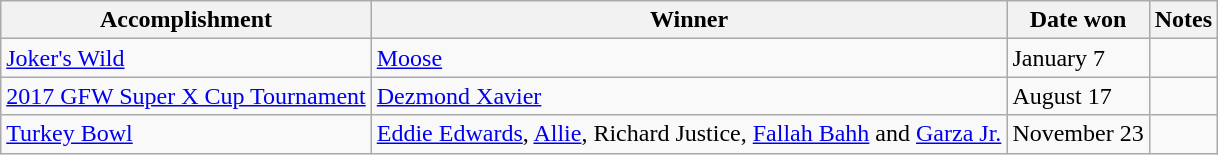<table class="wikitable">
<tr>
<th>Accomplishment</th>
<th>Winner</th>
<th>Date won</th>
<th>Notes</th>
</tr>
<tr>
<td><a href='#'>Joker's Wild</a></td>
<td><a href='#'>Moose</a></td>
<td>January 7</td>
<td></td>
</tr>
<tr>
<td><a href='#'>2017 GFW Super X Cup Tournament</a></td>
<td><a href='#'>Dezmond Xavier</a></td>
<td>August 17</td>
<td></td>
</tr>
<tr>
<td><a href='#'>Turkey Bowl</a></td>
<td><a href='#'>Eddie Edwards</a>, <a href='#'>Allie</a>, Richard Justice, <a href='#'>Fallah Bahh</a> and <a href='#'>Garza Jr.</a></td>
<td>November 23</td>
<td></td>
</tr>
</table>
